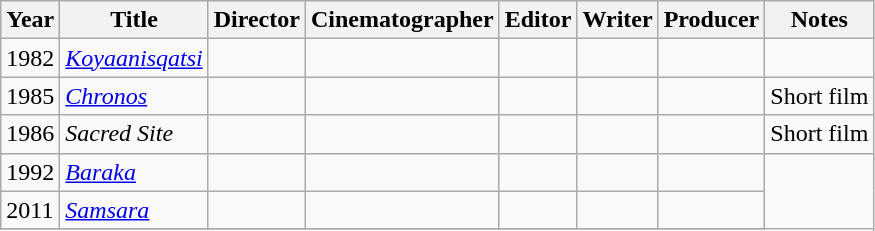<table class="wikitable">
<tr>
<th>Year</th>
<th>Title</th>
<th>Director</th>
<th>Cinematographer</th>
<th>Editor</th>
<th>Writer</th>
<th>Producer</th>
<th>Notes</th>
</tr>
<tr>
<td>1982</td>
<td><em><a href='#'>Koyaanisqatsi</a></em></td>
<td></td>
<td></td>
<td></td>
<td></td>
<td></td>
</tr>
<tr>
<td>1985</td>
<td><em><a href='#'>Chronos</a></em></td>
<td></td>
<td></td>
<td></td>
<td></td>
<td></td>
<td>Short film</td>
</tr>
<tr>
<td>1986</td>
<td><em>Sacred Site</em></td>
<td></td>
<td></td>
<td></td>
<td></td>
<td></td>
<td>Short film</td>
</tr>
<tr>
<td>1992</td>
<td><em><a href='#'>Baraka</a></em></td>
<td></td>
<td></td>
<td></td>
<td></td>
<td></td>
</tr>
<tr>
<td>2011</td>
<td><em><a href='#'>Samsara</a></em></td>
<td></td>
<td></td>
<td></td>
<td></td>
<td></td>
</tr>
<tr>
</tr>
</table>
